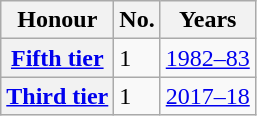<table class="wikitable plainrowheaders">
<tr>
<th scope=col>Honour</th>
<th scope=col>No.</th>
<th scope=col>Years</th>
</tr>
<tr>
<th scope=row><a href='#'>Fifth tier</a></th>
<td>1</td>
<td><a href='#'>1982–83</a></td>
</tr>
<tr>
<th scope=row><a href='#'>Third tier</a></th>
<td>1</td>
<td><a href='#'>2017–18</a></td>
</tr>
</table>
